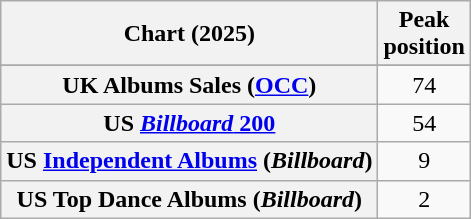<table class="wikitable sortable plainrowheaders" style="text-align:center">
<tr>
<th scope="col">Chart (2025)</th>
<th scope="col">Peak<br>position</th>
</tr>
<tr>
</tr>
<tr>
<th scope="row">UK Albums Sales (<a href='#'>OCC</a>)</th>
<td>74</td>
</tr>
<tr>
<th scope="row">US <a href='#'><em>Billboard</em> 200</a></th>
<td>54</td>
</tr>
<tr>
<th scope="row">US <a href='#'>Independent Albums</a> (<em>Billboard</em>)</th>
<td>9</td>
</tr>
<tr>
<th scope="row">US Top Dance Albums (<em>Billboard</em>)</th>
<td>2</td>
</tr>
</table>
